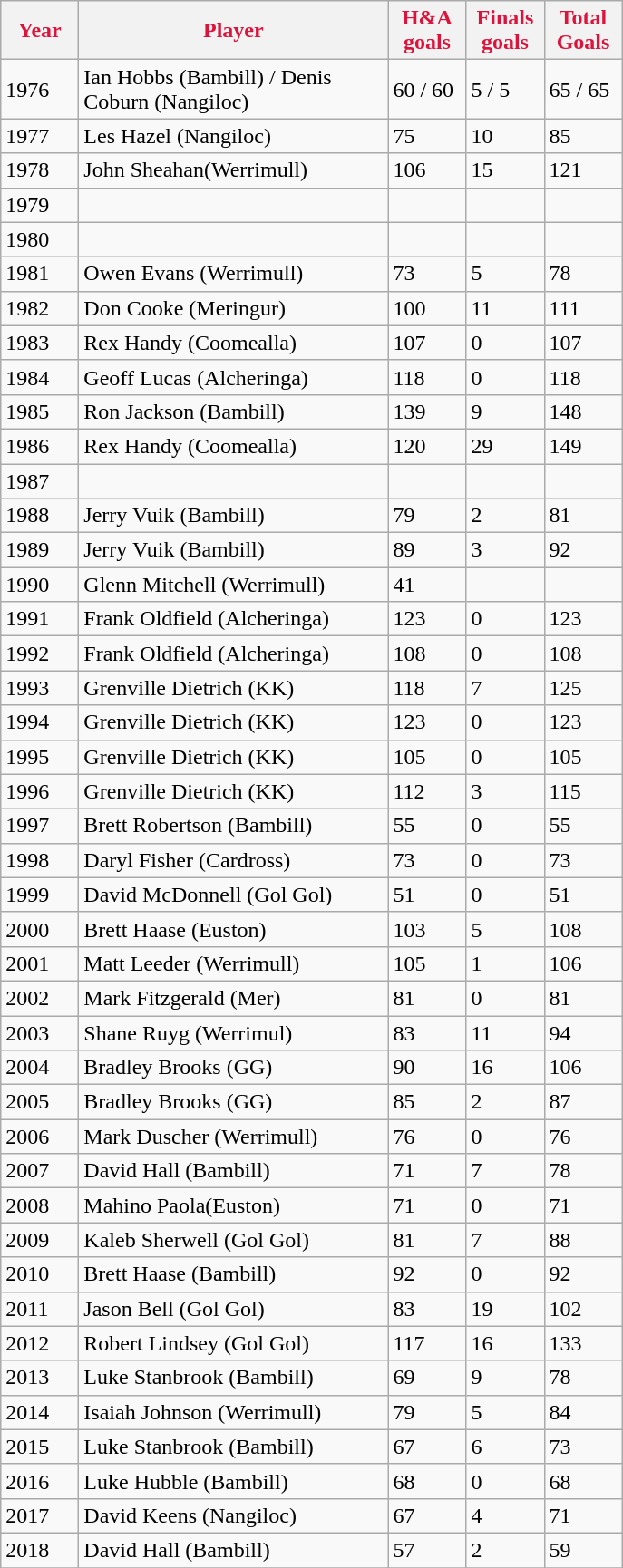<table class="wikitable">
<tr>
<th style="color:crimson" width="50">Year</th>
<th style="color:crimson" width="220">Player</th>
<th style="color:crimson" width="50">H&A goals</th>
<th style="color:crimson" width="50">Finals goals</th>
<th style="color:crimson" width="50">Total Goals</th>
</tr>
<tr>
<td>1976</td>
<td>Ian Hobbs (Bambill) / Denis Coburn (Nangiloc)</td>
<td>60 / 60</td>
<td>5 / 5</td>
<td>65 / 65</td>
</tr>
<tr>
<td>1977</td>
<td>Les Hazel (Nangiloc)</td>
<td>75</td>
<td>10</td>
<td>85</td>
</tr>
<tr>
<td>1978</td>
<td>John Sheahan(Werrimull)</td>
<td>106</td>
<td>15</td>
<td>121</td>
</tr>
<tr>
<td>1979</td>
<td></td>
<td></td>
<td></td>
<td></td>
</tr>
<tr>
<td>1980</td>
<td></td>
<td></td>
<td></td>
<td></td>
</tr>
<tr>
<td>1981</td>
<td>Owen Evans (Werrimull)</td>
<td>73</td>
<td>5</td>
<td>78</td>
</tr>
<tr>
<td>1982</td>
<td>Don Cooke (Meringur)</td>
<td>100</td>
<td>11</td>
<td>111</td>
</tr>
<tr>
<td>1983</td>
<td>Rex Handy (Coomealla)</td>
<td>107</td>
<td>0</td>
<td>107</td>
</tr>
<tr>
<td>1984</td>
<td>Geoff Lucas (Alcheringa)</td>
<td>118</td>
<td>0</td>
<td>118</td>
</tr>
<tr>
<td>1985</td>
<td>Ron Jackson (Bambill)</td>
<td>139</td>
<td>9</td>
<td>148</td>
</tr>
<tr>
<td>1986</td>
<td>Rex Handy (Coomealla)</td>
<td>120</td>
<td>29</td>
<td>149</td>
</tr>
<tr>
<td>1987</td>
<td></td>
<td></td>
<td></td>
<td></td>
</tr>
<tr>
<td>1988</td>
<td>Jerry Vuik (Bambill)</td>
<td>79</td>
<td>2</td>
<td>81</td>
</tr>
<tr>
<td>1989</td>
<td>Jerry Vuik (Bambill)</td>
<td>89</td>
<td>3</td>
<td>92</td>
</tr>
<tr>
<td>1990</td>
<td>Glenn Mitchell (Werrimull)</td>
<td>41</td>
<td></td>
</tr>
<tr>
<td>1991</td>
<td>Frank Oldfield (Alcheringa)</td>
<td>123</td>
<td>0</td>
<td>123</td>
</tr>
<tr>
<td>1992</td>
<td>Frank Oldfield (Alcheringa)</td>
<td>108</td>
<td>0</td>
<td>108</td>
</tr>
<tr>
<td>1993</td>
<td>Grenville Dietrich (KK)</td>
<td>118</td>
<td>7</td>
<td>125</td>
</tr>
<tr>
<td>1994</td>
<td>Grenville Dietrich (KK)</td>
<td>123</td>
<td>0</td>
<td>123</td>
</tr>
<tr>
<td>1995</td>
<td>Grenville Dietrich (KK)</td>
<td>105</td>
<td>0</td>
<td>105</td>
</tr>
<tr>
<td>1996</td>
<td>Grenville Dietrich (KK)</td>
<td>112</td>
<td>3</td>
<td>115</td>
</tr>
<tr>
<td>1997</td>
<td>Brett Robertson (Bambill)</td>
<td>55</td>
<td>0</td>
<td>55</td>
</tr>
<tr>
<td>1998</td>
<td>Daryl Fisher (Cardross)</td>
<td>73</td>
<td>0</td>
<td>73</td>
</tr>
<tr>
<td>1999</td>
<td>David McDonnell (Gol Gol)</td>
<td>51</td>
<td>0</td>
<td>51</td>
</tr>
<tr>
<td>2000</td>
<td>Brett Haase (Euston)</td>
<td>103</td>
<td>5</td>
<td>108</td>
</tr>
<tr>
<td>2001</td>
<td>Matt Leeder (Werrimull)</td>
<td>105</td>
<td>1</td>
<td>106</td>
</tr>
<tr>
<td>2002</td>
<td>Mark Fitzgerald (Mer)</td>
<td>81</td>
<td>0</td>
<td>81</td>
</tr>
<tr>
<td>2003</td>
<td>Shane Ruyg (Werrimul)</td>
<td>83</td>
<td>11</td>
<td>94</td>
</tr>
<tr>
<td>2004</td>
<td>Bradley Brooks (GG)</td>
<td>90</td>
<td>16</td>
<td>106</td>
</tr>
<tr>
<td>2005</td>
<td>Bradley Brooks (GG)</td>
<td>85</td>
<td>2</td>
<td>87</td>
</tr>
<tr>
<td>2006</td>
<td>Mark Duscher (Werrimull)</td>
<td>76</td>
<td>0</td>
<td>76</td>
</tr>
<tr>
<td>2007</td>
<td>David Hall (Bambill)</td>
<td>71</td>
<td>7</td>
<td>78</td>
</tr>
<tr>
<td>2008</td>
<td>Mahino Paola(Euston)</td>
<td>71</td>
<td>0</td>
<td>71</td>
</tr>
<tr>
<td>2009</td>
<td>Kaleb Sherwell (Gol Gol)</td>
<td>81</td>
<td>7</td>
<td>88</td>
</tr>
<tr>
<td>2010</td>
<td>Brett Haase (Bambill)</td>
<td>92</td>
<td>0</td>
<td>92</td>
</tr>
<tr>
<td>2011</td>
<td>Jason Bell (Gol Gol)</td>
<td>83</td>
<td>19</td>
<td>102</td>
</tr>
<tr>
<td>2012</td>
<td>Robert Lindsey (Gol Gol)</td>
<td>117</td>
<td>16</td>
<td>133</td>
</tr>
<tr>
<td>2013</td>
<td>Luke Stanbrook (Bambill)</td>
<td>69</td>
<td>9</td>
<td>78</td>
</tr>
<tr>
<td>2014</td>
<td>Isaiah Johnson (Werrimull)</td>
<td>79</td>
<td>5</td>
<td>84</td>
</tr>
<tr>
<td>2015</td>
<td>Luke Stanbrook (Bambill)</td>
<td>67</td>
<td>6</td>
<td>73</td>
</tr>
<tr>
<td>2016</td>
<td>Luke Hubble (Bambill)</td>
<td>68</td>
<td>0</td>
<td>68</td>
</tr>
<tr>
<td>2017</td>
<td>David Keens (Nangiloc)</td>
<td>67</td>
<td>4</td>
<td>71</td>
</tr>
<tr>
<td>2018</td>
<td>David Hall (Bambill)</td>
<td>57</td>
<td>2</td>
<td>59</td>
</tr>
<tr>
</tr>
</table>
